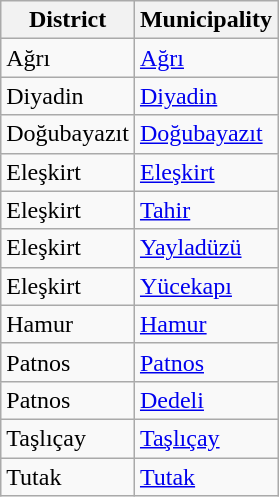<table class="sortable wikitable">
<tr>
<th>District</th>
<th>Municipality</th>
</tr>
<tr>
<td>Ağrı</td>
<td><a href='#'>Ağrı</a></td>
</tr>
<tr>
<td>Diyadin</td>
<td><a href='#'>Diyadin</a></td>
</tr>
<tr>
<td>Doğubayazıt</td>
<td><a href='#'>Doğubayazıt</a></td>
</tr>
<tr>
<td>Eleşkirt</td>
<td><a href='#'>Eleşkirt</a></td>
</tr>
<tr>
<td>Eleşkirt</td>
<td><a href='#'>Tahir</a></td>
</tr>
<tr>
<td>Eleşkirt</td>
<td><a href='#'>Yayladüzü</a></td>
</tr>
<tr>
<td>Eleşkirt</td>
<td><a href='#'>Yücekapı</a></td>
</tr>
<tr>
<td>Hamur</td>
<td><a href='#'>Hamur</a></td>
</tr>
<tr>
<td>Patnos</td>
<td><a href='#'>Patnos</a></td>
</tr>
<tr>
<td>Patnos</td>
<td><a href='#'>Dedeli</a></td>
</tr>
<tr>
<td>Taşlıçay</td>
<td><a href='#'>Taşlıçay</a></td>
</tr>
<tr>
<td>Tutak</td>
<td><a href='#'>Tutak</a></td>
</tr>
</table>
